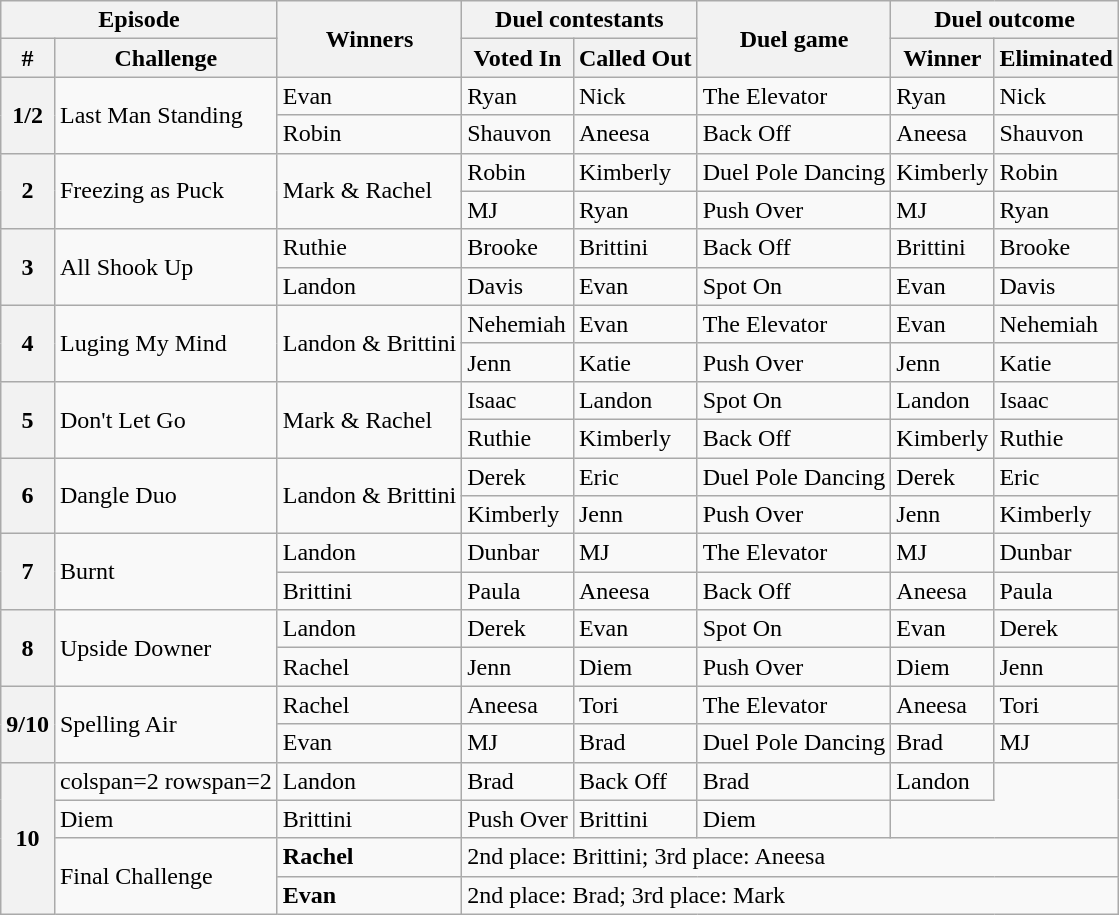<table class="wikitable" style="font-size:100%; white-space:nowrap">
<tr>
<th colspan=2>Episode</th>
<th rowspan=2>Winners</th>
<th colspan=2>Duel contestants</th>
<th rowspan=2>Duel game</th>
<th colspan=2>Duel outcome</th>
</tr>
<tr>
<th width="17px">#</th>
<th>Challenge</th>
<th>Voted  In</th>
<th>Called Out</th>
<th>Winner</th>
<th>Eliminated</th>
</tr>
<tr>
<th rowspan=2>1/2</th>
<td rowspan=2 nowrap>Last Man Standing</td>
<td>Evan</td>
<td>Ryan</td>
<td>Nick</td>
<td>The Elevator</td>
<td>Ryan</td>
<td>Nick</td>
</tr>
<tr>
<td>Robin</td>
<td>Shauvon</td>
<td>Aneesa</td>
<td>Back Off</td>
<td>Aneesa</td>
<td>Shauvon</td>
</tr>
<tr>
<th rowspan=2>2</th>
<td rowspan=2>Freezing as Puck</td>
<td rowspan=2>Mark & Rachel</td>
<td>Robin</td>
<td>Kimberly</td>
<td nowrap>Duel Pole Dancing</td>
<td>Kimberly</td>
<td>Robin</td>
</tr>
<tr>
<td>MJ</td>
<td>Ryan</td>
<td>Push Over</td>
<td>MJ</td>
<td>Ryan</td>
</tr>
<tr>
<th rowspan=2>3</th>
<td rowspan=2>All Shook Up</td>
<td>Ruthie</td>
<td>Brooke</td>
<td>Brittini</td>
<td>Back Off</td>
<td>Brittini</td>
<td>Brooke</td>
</tr>
<tr>
<td>Landon</td>
<td>Davis</td>
<td>Evan</td>
<td>Spot On</td>
<td>Evan</td>
<td>Davis</td>
</tr>
<tr>
<th rowspan=2>4</th>
<td rowspan=2>Luging My Mind</td>
<td rowspan=2>Landon & Brittini</td>
<td>Nehemiah</td>
<td>Evan</td>
<td>The Elevator</td>
<td>Evan</td>
<td>Nehemiah</td>
</tr>
<tr>
<td>Jenn</td>
<td>Katie</td>
<td>Push Over</td>
<td>Jenn</td>
<td>Katie</td>
</tr>
<tr>
<th rowspan=2>5</th>
<td rowspan=2>Don't Let Go</td>
<td rowspan=2>Mark & Rachel</td>
<td>Isaac</td>
<td>Landon</td>
<td>Spot On</td>
<td>Landon</td>
<td>Isaac</td>
</tr>
<tr>
<td>Ruthie</td>
<td>Kimberly</td>
<td>Back Off</td>
<td>Kimberly</td>
<td>Ruthie</td>
</tr>
<tr>
<th rowspan=2>6</th>
<td rowspan=2>Dangle Duo</td>
<td rowspan=2>Landon & Brittini</td>
<td>Derek</td>
<td>Eric</td>
<td>Duel Pole Dancing</td>
<td>Derek</td>
<td>Eric</td>
</tr>
<tr>
<td>Kimberly</td>
<td>Jenn</td>
<td>Push Over</td>
<td>Jenn</td>
<td>Kimberly</td>
</tr>
<tr>
<th rowspan=2>7</th>
<td rowspan=2>Burnt</td>
<td>Landon</td>
<td>Dunbar</td>
<td>MJ</td>
<td>The Elevator</td>
<td>MJ</td>
<td>Dunbar</td>
</tr>
<tr>
<td>Brittini</td>
<td>Paula</td>
<td>Aneesa</td>
<td>Back Off</td>
<td>Aneesa</td>
<td>Paula</td>
</tr>
<tr>
<th rowspan=2>8</th>
<td rowspan=2>Upside Downer</td>
<td>Landon</td>
<td>Derek</td>
<td>Evan</td>
<td>Spot On</td>
<td>Evan</td>
<td>Derek</td>
</tr>
<tr>
<td>Rachel</td>
<td>Jenn</td>
<td>Diem</td>
<td>Push Over</td>
<td>Diem</td>
<td>Jenn</td>
</tr>
<tr>
<th rowspan=2>9/10</th>
<td rowspan=2>Spelling Air</td>
<td>Rachel</td>
<td>Aneesa</td>
<td>Tori</td>
<td>The Elevator</td>
<td>Aneesa</td>
<td>Tori</td>
</tr>
<tr>
<td>Evan</td>
<td>MJ</td>
<td>Brad</td>
<td>Duel Pole Dancing</td>
<td>Brad</td>
<td>MJ</td>
</tr>
<tr>
<th rowspan=4>10</th>
<td>colspan=2 rowspan=2 </td>
<td>Landon</td>
<td>Brad</td>
<td>Back Off</td>
<td>Brad</td>
<td>Landon</td>
</tr>
<tr>
<td>Diem</td>
<td>Brittini</td>
<td>Push Over</td>
<td>Brittini</td>
<td>Diem</td>
</tr>
<tr>
<td rowspan=2 nowrap>Final Challenge</td>
<td><strong>Rachel</strong></td>
<td colspan=9>2nd place: Brittini; 3rd place: Aneesa</td>
</tr>
<tr>
<td><strong>Evan</strong></td>
<td colspan=9>2nd place: Brad; 3rd place: Mark</td>
</tr>
</table>
